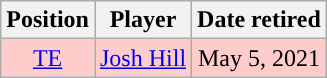<table class="wikitable" style="text-align:center">
<tr>
<th>Position</th>
<th>Player</th>
<th>Date retired</th>
</tr>
<tr style="background:#fcc">
<td><a href='#'>TE</a></td>
<td><a href='#'>Josh Hill</a></td>
<td>May 5, 2021</td>
</tr>
</table>
